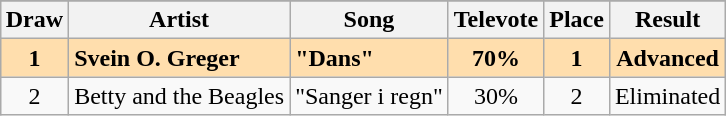<table class="sortable wikitable" style="margin: 1em auto 1em auto; text-align:center">
<tr>
</tr>
<tr>
<th>Draw</th>
<th>Artist</th>
<th>Song</th>
<th>Televote</th>
<th>Place</th>
<th>Result</th>
</tr>
<tr style="font-weight:bold; background:navajowhite;">
<td>1</td>
<td align="left">Svein O. Greger</td>
<td align="left">"Dans"</td>
<td>70%</td>
<td>1</td>
<td>Advanced</td>
</tr>
<tr>
<td>2</td>
<td align="left">Betty and the Beagles</td>
<td align="left">"Sanger i regn"</td>
<td>30%</td>
<td>2</td>
<td>Eliminated</td>
</tr>
</table>
